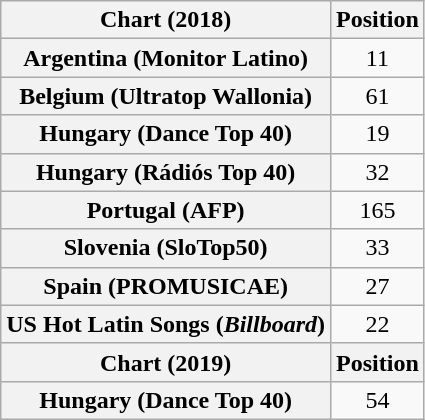<table class="wikitable plainrowheaders sortable" style="text-align:center">
<tr>
<th scope="col">Chart (2018)</th>
<th scope="col">Position</th>
</tr>
<tr>
<th scope="row">Argentina (Monitor Latino)</th>
<td>11</td>
</tr>
<tr>
<th scope="row">Belgium (Ultratop Wallonia)</th>
<td>61</td>
</tr>
<tr>
<th scope="row">Hungary (Dance Top 40)</th>
<td>19</td>
</tr>
<tr>
<th scope="row">Hungary (Rádiós Top 40)</th>
<td>32</td>
</tr>
<tr>
<th scope="row">Portugal (AFP)</th>
<td>165</td>
</tr>
<tr>
<th scope="row">Slovenia (SloTop50)</th>
<td>33</td>
</tr>
<tr>
<th scope="row">Spain (PROMUSICAE)</th>
<td>27</td>
</tr>
<tr>
<th scope="row">US Hot Latin Songs (<em>Billboard</em>)</th>
<td>22</td>
</tr>
<tr>
<th scope="col">Chart (2019)</th>
<th scope="col">Position</th>
</tr>
<tr>
<th scope="row">Hungary (Dance Top 40)</th>
<td>54</td>
</tr>
</table>
